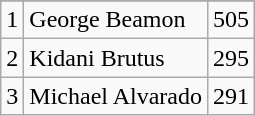<table class="wikitable">
<tr>
</tr>
<tr>
<td>1</td>
<td>George Beamon</td>
<td>505</td>
</tr>
<tr>
<td>2</td>
<td>Kidani Brutus</td>
<td>295</td>
</tr>
<tr>
<td>3</td>
<td>Michael Alvarado</td>
<td>291</td>
</tr>
</table>
